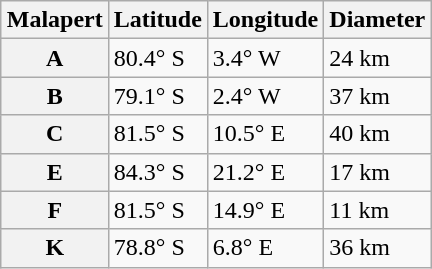<table class="wikitable" style="margin:1em auto;">
<tr>
<th scope="col">Malapert</th>
<th scope="col">Latitude</th>
<th scope="col">Longitude</th>
<th scope="col">Diameter</th>
</tr>
<tr>
<th scope="row">A</th>
<td>80.4° S</td>
<td>3.4° W</td>
<td>24 km</td>
</tr>
<tr>
<th scope="row">B</th>
<td>79.1° S</td>
<td>2.4° W</td>
<td>37 km</td>
</tr>
<tr>
<th scope="row">C</th>
<td>81.5° S</td>
<td>10.5° E</td>
<td>40 km</td>
</tr>
<tr>
<th scope="row">E</th>
<td>84.3° S</td>
<td>21.2° E</td>
<td>17 km</td>
</tr>
<tr>
<th scope="row">F</th>
<td>81.5° S</td>
<td>14.9° E</td>
<td>11 km</td>
</tr>
<tr>
<th scope="row">K</th>
<td>78.8° S</td>
<td>6.8° E</td>
<td>36 km</td>
</tr>
</table>
